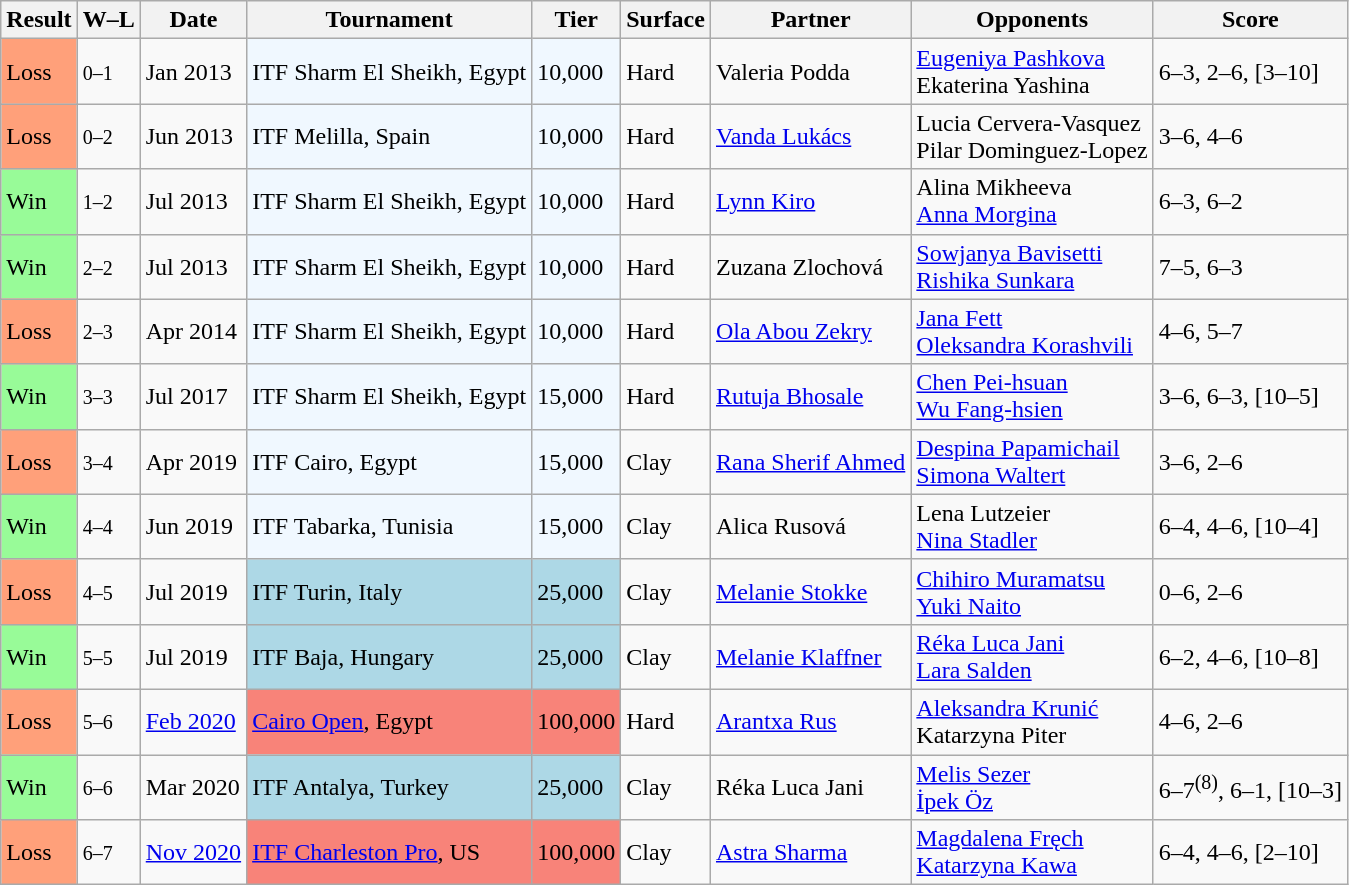<table class="sortable wikitable">
<tr>
<th>Result</th>
<th class="unsortable">W–L</th>
<th>Date</th>
<th>Tournament</th>
<th>Tier</th>
<th>Surface</th>
<th>Partner</th>
<th>Opponents</th>
<th class="unsortable">Score</th>
</tr>
<tr>
<td style="background:#ffa07a;">Loss</td>
<td><small>0–1</small></td>
<td>Jan 2013</td>
<td style="background:#f0f8ff;">ITF Sharm El Sheikh, Egypt</td>
<td style="background:#f0f8ff;">10,000</td>
<td>Hard</td>
<td> Valeria Podda</td>
<td> <a href='#'>Eugeniya Pashkova</a> <br>  Ekaterina Yashina</td>
<td>6–3, 2–6, [3–10]</td>
</tr>
<tr>
<td style="background:#ffa07a;">Loss</td>
<td><small>0–2</small></td>
<td>Jun 2013</td>
<td style="background:#f0f8ff;">ITF Melilla, Spain</td>
<td style="background:#f0f8ff;">10,000</td>
<td>Hard</td>
<td> <a href='#'>Vanda Lukács</a></td>
<td> Lucia Cervera-Vasquez <br>  Pilar Dominguez-Lopez</td>
<td>3–6, 4–6</td>
</tr>
<tr>
<td style="background:#98fb98;">Win</td>
<td><small>1–2</small></td>
<td>Jul 2013</td>
<td style="background:#f0f8ff;">ITF Sharm El Sheikh, Egypt</td>
<td style="background:#f0f8ff;">10,000</td>
<td>Hard</td>
<td> <a href='#'>Lynn Kiro</a></td>
<td> Alina Mikheeva <br>  <a href='#'>Anna Morgina</a></td>
<td>6–3, 6–2</td>
</tr>
<tr>
<td style="background:#98fb98;">Win</td>
<td><small>2–2</small></td>
<td>Jul 2013</td>
<td style="background:#f0f8ff;">ITF Sharm El Sheikh, Egypt</td>
<td style="background:#f0f8ff;">10,000</td>
<td>Hard</td>
<td> Zuzana Zlochová</td>
<td> <a href='#'>Sowjanya Bavisetti</a> <br>  <a href='#'>Rishika Sunkara</a></td>
<td>7–5, 6–3</td>
</tr>
<tr>
<td style="background:#ffa07a;">Loss</td>
<td><small>2–3</small></td>
<td>Apr 2014</td>
<td style="background:#f0f8ff;">ITF Sharm El Sheikh, Egypt</td>
<td style="background:#f0f8ff;">10,000</td>
<td>Hard</td>
<td> <a href='#'>Ola Abou Zekry</a></td>
<td> <a href='#'>Jana Fett</a> <br>  <a href='#'>Oleksandra Korashvili</a></td>
<td>4–6, 5–7</td>
</tr>
<tr>
<td style="background:#98fb98;">Win</td>
<td><small>3–3</small></td>
<td>Jul 2017</td>
<td style="background:#f0f8ff;">ITF Sharm El Sheikh, Egypt</td>
<td style="background:#f0f8ff;">15,000</td>
<td>Hard</td>
<td> <a href='#'>Rutuja Bhosale</a></td>
<td> <a href='#'>Chen Pei-hsuan</a> <br>  <a href='#'>Wu Fang-hsien</a></td>
<td>3–6, 6–3, [10–5]</td>
</tr>
<tr>
<td style="background:#ffa07a;">Loss</td>
<td><small>3–4</small></td>
<td>Apr 2019</td>
<td style="background:#f0f8ff;">ITF Cairo, Egypt</td>
<td style="background:#f0f8ff;">15,000</td>
<td>Clay</td>
<td> <a href='#'>Rana Sherif Ahmed</a></td>
<td> <a href='#'>Despina Papamichail</a> <br>  <a href='#'>Simona Waltert</a></td>
<td>3–6, 2–6</td>
</tr>
<tr>
<td style="background:#98fb98;">Win</td>
<td><small>4–4</small></td>
<td>Jun 2019</td>
<td style="background:#f0f8ff;">ITF Tabarka, Tunisia</td>
<td style="background:#f0f8ff;">15,000</td>
<td>Clay</td>
<td> Alica Rusová</td>
<td> Lena Lutzeier <br>  <a href='#'>Nina Stadler</a></td>
<td>6–4, 4–6, [10–4]</td>
</tr>
<tr>
<td style="background:#ffa07a;">Loss</td>
<td><small>4–5</small></td>
<td>Jul 2019</td>
<td style="background:lightblue;">ITF Turin, Italy</td>
<td style="background:lightblue;">25,000</td>
<td>Clay</td>
<td> <a href='#'>Melanie Stokke</a></td>
<td> <a href='#'>Chihiro Muramatsu</a> <br>  <a href='#'>Yuki Naito</a></td>
<td>0–6, 2–6</td>
</tr>
<tr>
<td style="background:#98fb98;">Win</td>
<td><small>5–5</small></td>
<td>Jul 2019</td>
<td style="background:lightblue;">ITF Baja, Hungary</td>
<td style="background:lightblue;">25,000</td>
<td>Clay</td>
<td> <a href='#'>Melanie Klaffner</a></td>
<td> <a href='#'>Réka Luca Jani</a> <br>  <a href='#'>Lara Salden</a></td>
<td>6–2, 4–6, [10–8]</td>
</tr>
<tr>
<td style="background:#ffa07a;">Loss</td>
<td><small>5–6</small></td>
<td><a href='#'>Feb 2020</a></td>
<td style="background:#f88379;"><a href='#'>Cairo Open</a>, Egypt</td>
<td style="background:#f88379;">100,000</td>
<td>Hard</td>
<td> <a href='#'>Arantxa Rus</a></td>
<td> <a href='#'>Aleksandra Krunić</a> <br>  Katarzyna Piter</td>
<td>4–6, 2–6</td>
</tr>
<tr>
<td style="background:#98fb98;">Win</td>
<td><small>6–6</small></td>
<td>Mar 2020</td>
<td style="background:lightblue;">ITF Antalya, Turkey</td>
<td style="background:lightblue;">25,000</td>
<td>Clay</td>
<td> Réka Luca Jani</td>
<td> <a href='#'>Melis Sezer</a> <br>  <a href='#'>İpek Öz</a></td>
<td>6–7<sup>(8)</sup>, 6–1, [10–3]</td>
</tr>
<tr>
<td style="background:#ffa07a;">Loss</td>
<td><small>6–7</small></td>
<td><a href='#'>Nov 2020</a></td>
<td style="background:#f88379;"><a href='#'>ITF Charleston Pro</a>, US</td>
<td style="background:#f88379;">100,000</td>
<td>Clay</td>
<td> <a href='#'>Astra Sharma</a></td>
<td> <a href='#'>Magdalena Fręch</a> <br>  <a href='#'>Katarzyna Kawa</a></td>
<td>6–4, 4–6, [2–10]</td>
</tr>
</table>
